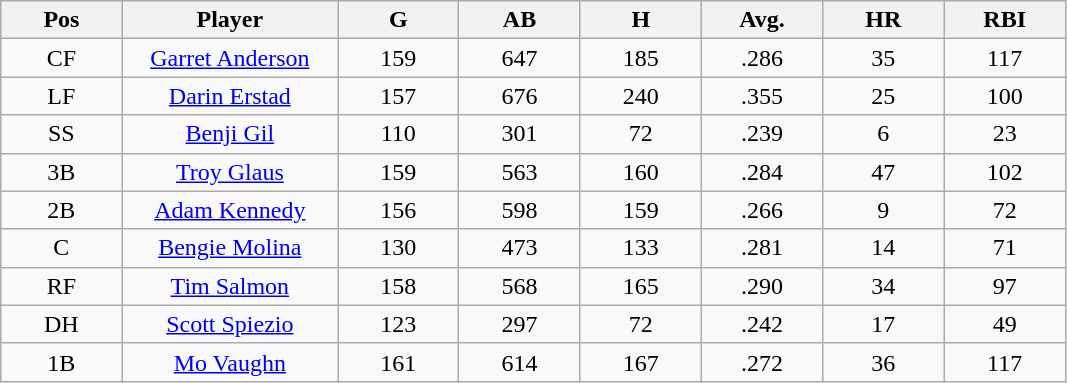<table class="wikitable sortable">
<tr>
<th bgcolor="#DDDDFF" width="9%">Pos</th>
<th bgcolor="#DDDDFF" width="16%">Player</th>
<th bgcolor="#DDDDFF" width="9%">G</th>
<th bgcolor="#DDDDFF" width="9%">AB</th>
<th bgcolor="#DDDDFF" width="9%">H</th>
<th bgcolor="#DDDDFF" width="9%">Avg.</th>
<th bgcolor="#DDDDFF" width="9%">HR</th>
<th bgcolor="#DDDDFF" width="9%">RBI</th>
</tr>
<tr align="center">
<td>CF</td>
<td><a href='#'>Garret Anderson</a></td>
<td>159</td>
<td>647</td>
<td>185</td>
<td>.286</td>
<td>35</td>
<td>117</td>
</tr>
<tr align="center">
<td>LF</td>
<td><a href='#'>Darin Erstad</a></td>
<td>157</td>
<td>676</td>
<td>240</td>
<td>.355</td>
<td>25</td>
<td>100</td>
</tr>
<tr align="center">
<td>SS</td>
<td><a href='#'>Benji Gil</a></td>
<td>110</td>
<td>301</td>
<td>72</td>
<td>.239</td>
<td>6</td>
<td>23</td>
</tr>
<tr align="center">
<td>3B</td>
<td><a href='#'>Troy Glaus</a></td>
<td>159</td>
<td>563</td>
<td>160</td>
<td>.284</td>
<td>47</td>
<td>102</td>
</tr>
<tr align="center">
<td>2B</td>
<td><a href='#'>Adam Kennedy</a></td>
<td>156</td>
<td>598</td>
<td>159</td>
<td>.266</td>
<td>9</td>
<td>72</td>
</tr>
<tr align="center">
<td>C</td>
<td><a href='#'>Bengie Molina</a></td>
<td>130</td>
<td>473</td>
<td>133</td>
<td>.281</td>
<td>14</td>
<td>71</td>
</tr>
<tr align="center">
<td>RF</td>
<td><a href='#'>Tim Salmon</a></td>
<td>158</td>
<td>568</td>
<td>165</td>
<td>.290</td>
<td>34</td>
<td>97</td>
</tr>
<tr align="center">
<td>DH</td>
<td><a href='#'>Scott Spiezio</a></td>
<td>123</td>
<td>297</td>
<td>72</td>
<td>.242</td>
<td>17</td>
<td>49</td>
</tr>
<tr align="center">
<td>1B</td>
<td><a href='#'>Mo Vaughn</a></td>
<td>161</td>
<td>614</td>
<td>167</td>
<td>.272</td>
<td>36</td>
<td>117</td>
</tr>
</table>
